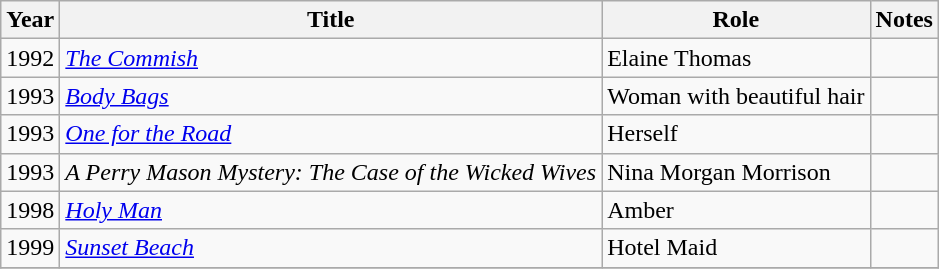<table class="wikitable sortable">
<tr>
<th>Year</th>
<th>Title</th>
<th>Role</th>
<th class="unsortable">Notes</th>
</tr>
<tr>
<td>1992</td>
<td><em><a href='#'>The Commish</a></em></td>
<td>Elaine Thomas</td>
<td></td>
</tr>
<tr>
<td>1993</td>
<td><em><a href='#'>Body Bags</a></em></td>
<td>Woman with beautiful hair</td>
<td></td>
</tr>
<tr>
<td>1993</td>
<td><em><a href='#'>One for the Road</a></em></td>
<td>Herself</td>
<td></td>
</tr>
<tr>
<td>1993</td>
<td><em>A Perry Mason Mystery: The Case of the Wicked Wives</em></td>
<td>Nina Morgan Morrison</td>
<td></td>
</tr>
<tr>
<td>1998</td>
<td><em><a href='#'>Holy Man</a></em></td>
<td>Amber</td>
<td></td>
</tr>
<tr>
<td>1999</td>
<td><em><a href='#'>Sunset Beach</a></em></td>
<td>Hotel Maid</td>
<td></td>
</tr>
<tr>
</tr>
</table>
